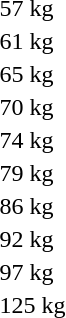<table>
<tr>
<td rowspan=2>57 kg</td>
<td rowspan=2></td>
<td rowspan=2></td>
<td></td>
</tr>
<tr>
<td></td>
</tr>
<tr>
<td rowspan=2>61 kg</td>
<td rowspan=2></td>
<td rowspan=2></td>
<td></td>
</tr>
<tr>
<td></td>
</tr>
<tr>
<td rowspan=2>65 kg</td>
<td rowspan=2></td>
<td rowspan=2></td>
<td></td>
</tr>
<tr>
<td></td>
</tr>
<tr>
<td rowspan=2>70 kg</td>
<td rowspan=2></td>
<td rowspan=2></td>
<td></td>
</tr>
<tr>
<td></td>
</tr>
<tr>
<td rowspan=2>74 kg</td>
<td rowspan=2></td>
<td rowspan=2></td>
<td></td>
</tr>
<tr>
<td></td>
</tr>
<tr>
<td rowspan=2>79 kg</td>
<td rowspan=2></td>
<td rowspan=2></td>
<td></td>
</tr>
<tr>
<td></td>
</tr>
<tr>
<td rowspan=2>86 kg</td>
<td rowspan=2></td>
<td rowspan=2></td>
<td></td>
</tr>
<tr>
<td></td>
</tr>
<tr>
<td>92 kg</td>
<td></td>
<td></td>
<td></td>
</tr>
<tr>
<td>97 kg</td>
<td></td>
<td></td>
<td></td>
</tr>
<tr>
<td>125 kg</td>
<td></td>
<td></td>
<td></td>
</tr>
</table>
